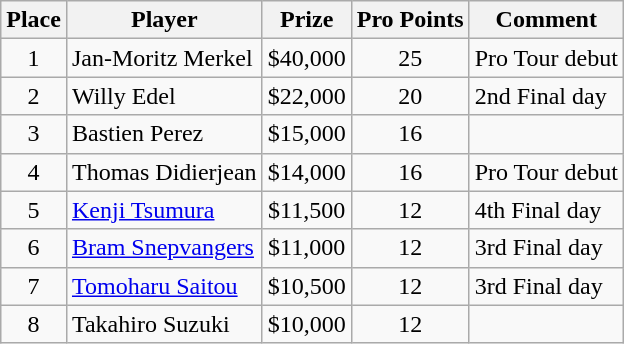<table class="wikitable">
<tr>
<th>Place</th>
<th>Player</th>
<th>Prize</th>
<th>Pro Points</th>
<th>Comment</th>
</tr>
<tr>
<td align=center>1</td>
<td> Jan-Moritz Merkel</td>
<td align=center>$40,000</td>
<td align=center>25</td>
<td>Pro Tour debut</td>
</tr>
<tr>
<td align=center>2</td>
<td> Willy Edel</td>
<td align=center>$22,000</td>
<td align=center>20</td>
<td>2nd Final day</td>
</tr>
<tr>
<td align=center>3</td>
<td> Bastien Perez</td>
<td align=center>$15,000</td>
<td align=center>16</td>
<td></td>
</tr>
<tr>
<td align=center>4</td>
<td> Thomas Didierjean</td>
<td align=center>$14,000</td>
<td align=center>16</td>
<td>Pro Tour debut</td>
</tr>
<tr>
<td align=center>5</td>
<td> <a href='#'>Kenji Tsumura</a></td>
<td align=center>$11,500</td>
<td align=center>12</td>
<td>4th Final day</td>
</tr>
<tr>
<td align=center>6</td>
<td> <a href='#'>Bram Snepvangers</a></td>
<td align=center>$11,000</td>
<td align=center>12</td>
<td>3rd Final day</td>
</tr>
<tr>
<td align=center>7</td>
<td> <a href='#'>Tomoharu Saitou</a></td>
<td align=center>$10,500</td>
<td align=center>12</td>
<td>3rd Final day</td>
</tr>
<tr>
<td align=center>8</td>
<td> Takahiro Suzuki</td>
<td align=center>$10,000</td>
<td align=center>12</td>
<td></td>
</tr>
</table>
